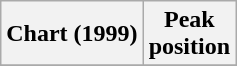<table class="wikitable sortable plainrowheaders" style="text-align:center">
<tr>
<th scope="col">Chart (1999)</th>
<th scope="col">Peak<br>position</th>
</tr>
<tr>
</tr>
</table>
